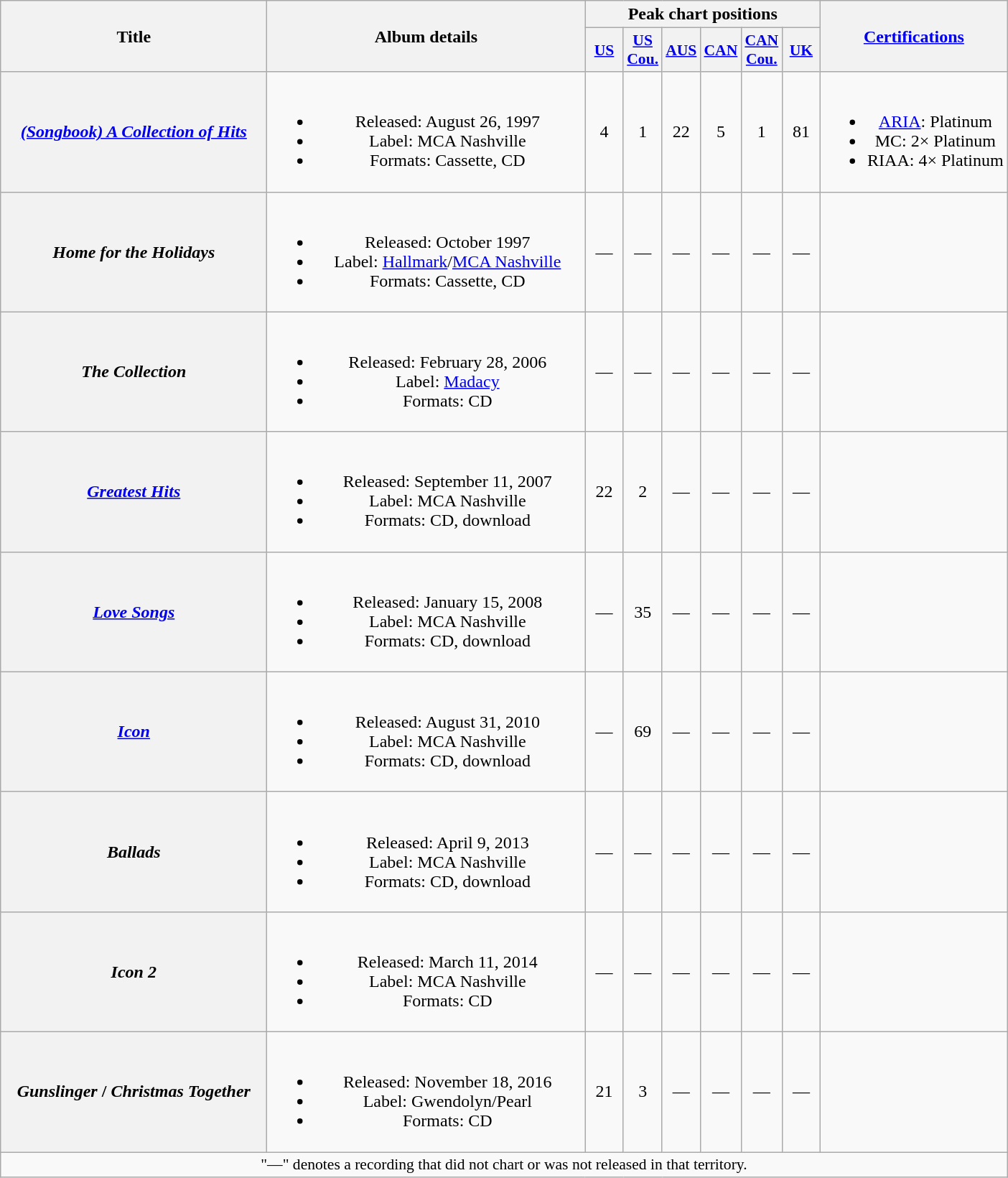<table class="wikitable plainrowheaders" style="text-align:center;" border="1">
<tr>
<th scope="col" rowspan="2" style="width:15em;">Title</th>
<th scope="col" rowspan="2" style="width:18em;">Album details</th>
<th scope="col" colspan="6">Peak chart positions</th>
<th scope="col" rowspan="2"><a href='#'>Certifications</a></th>
</tr>
<tr>
<th scope="col" style="width:2em;font-size:90%;"><a href='#'>US</a><br></th>
<th scope="col" style="width:2em;font-size:90%;"><a href='#'>US<br>Cou.</a><br></th>
<th scope="col" style="width:2em;font-size:90%;"><a href='#'>AUS</a><br></th>
<th scope="col" style="width:2em;font-size:90%;"><a href='#'>CAN</a><br></th>
<th scope="col" style="width:2em;font-size:90%;"><a href='#'>CAN<br>Cou.</a><br></th>
<th scope="col" style="width:2em;font-size:90%;"><a href='#'>UK</a><br></th>
</tr>
<tr>
<th scope="row"><em><a href='#'>(Songbook) A Collection of Hits</a></em></th>
<td><br><ul><li>Released: August 26, 1997</li><li>Label: MCA Nashville</li><li>Formats: Cassette, CD</li></ul></td>
<td>4</td>
<td>1</td>
<td>22</td>
<td>5</td>
<td>1</td>
<td>81</td>
<td><br><ul><li><a href='#'>ARIA</a>: Platinum</li><li>MC: 2× Platinum</li><li>RIAA: 4× Platinum</li></ul></td>
</tr>
<tr>
<th scope="row"><em>Home for the Holidays</em><br></th>
<td><br><ul><li>Released: October 1997</li><li>Label: <a href='#'>Hallmark</a>/<a href='#'>MCA Nashville</a></li><li>Formats: Cassette, CD</li></ul></td>
<td>—</td>
<td>—</td>
<td>—</td>
<td>—</td>
<td>—</td>
<td>—</td>
<td></td>
</tr>
<tr>
<th scope="row"><em>The Collection</em></th>
<td><br><ul><li>Released: February 28, 2006</li><li>Label: <a href='#'>Madacy</a></li><li>Formats: CD</li></ul></td>
<td>—</td>
<td>—</td>
<td>—</td>
<td>—</td>
<td>—</td>
<td>—</td>
<td></td>
</tr>
<tr>
<th scope="row"><em><a href='#'>Greatest Hits</a></em></th>
<td><br><ul><li>Released: September 11, 2007</li><li>Label: MCA Nashville</li><li>Formats: CD, download</li></ul></td>
<td>22</td>
<td>2</td>
<td>—</td>
<td>—</td>
<td>—</td>
<td>—</td>
<td></td>
</tr>
<tr>
<th scope="row"><em><a href='#'>Love Songs</a></em></th>
<td><br><ul><li>Released: January 15, 2008</li><li>Label: MCA Nashville</li><li>Formats: CD, download</li></ul></td>
<td>—</td>
<td>35</td>
<td>—</td>
<td>—</td>
<td>—</td>
<td>—</td>
<td></td>
</tr>
<tr>
<th scope="row"><em><a href='#'>Icon</a></em></th>
<td><br><ul><li>Released: August 31, 2010</li><li>Label: MCA Nashville</li><li>Formats: CD, download</li></ul></td>
<td>—</td>
<td>69</td>
<td>—</td>
<td>—</td>
<td>—</td>
<td>—</td>
<td></td>
</tr>
<tr>
<th scope="row"><em>Ballads</em></th>
<td><br><ul><li>Released: April 9, 2013</li><li>Label: MCA Nashville</li><li>Formats: CD, download</li></ul></td>
<td>—</td>
<td>—</td>
<td>—</td>
<td>—</td>
<td>—</td>
<td>—</td>
<td></td>
</tr>
<tr>
<th scope="row"><em>Icon 2</em></th>
<td><br><ul><li>Released: March 11, 2014</li><li>Label: MCA Nashville</li><li>Formats: CD</li></ul></td>
<td>—</td>
<td>—</td>
<td>—</td>
<td>—</td>
<td>—</td>
<td>—</td>
<td></td>
</tr>
<tr>
<th scope="row"><em>Gunslinger</em> / <em>Christmas Together</em><br></th>
<td><br><ul><li>Released: November 18, 2016</li><li>Label: Gwendolyn/Pearl</li><li>Formats: CD</li></ul></td>
<td>21</td>
<td>3</td>
<td>—</td>
<td>—</td>
<td>—</td>
<td>—</td>
<td></td>
</tr>
<tr>
<td colspan="9" style="font-size:90%">"—" denotes a recording that did not chart or was not released in that territory.</td>
</tr>
</table>
